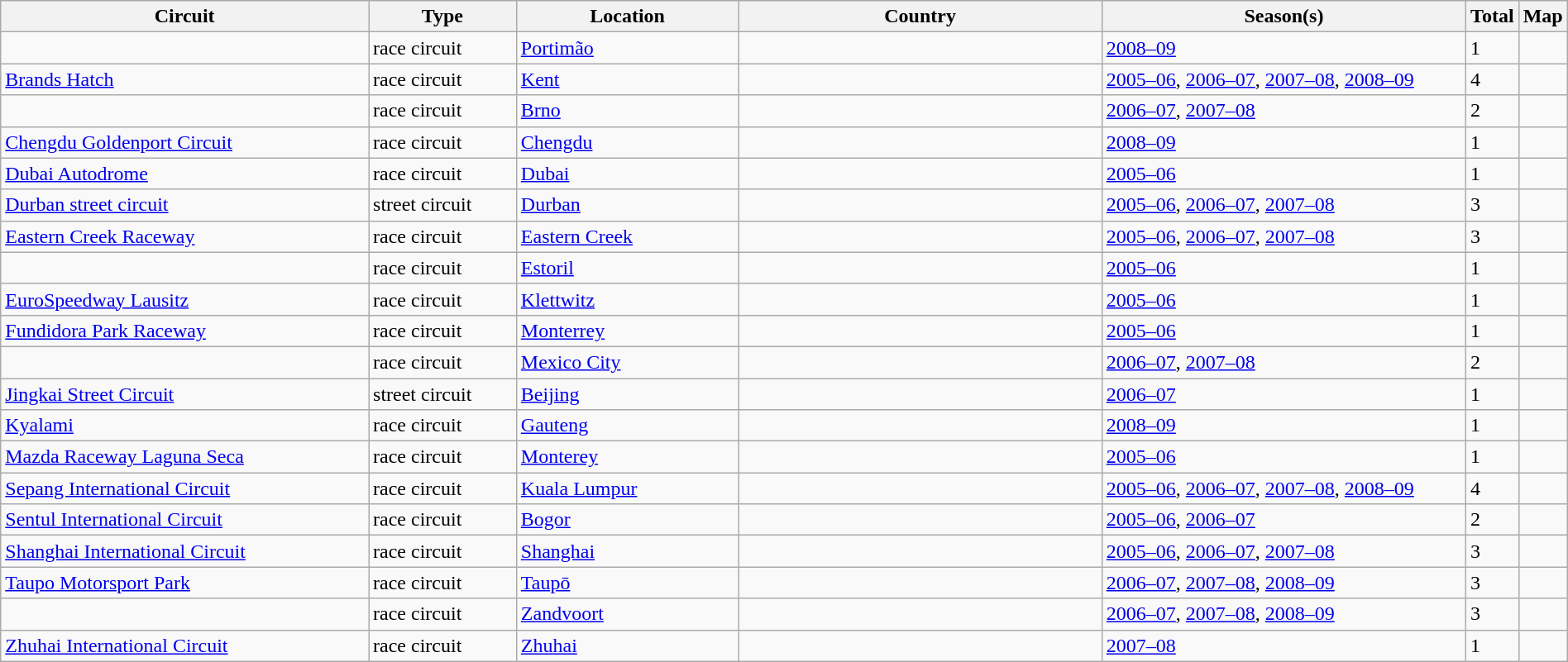<table class="sortable wikitable" width="100%">
<tr>
<th width="25%">Circuit</th>
<th width="10%">Type</th>
<th width="15%">Location</th>
<th width="25%">Country</th>
<th width="30%">Season(s)</th>
<th width="3%">Total</th>
<th width="2%" class="unsortable">Map</th>
</tr>
<tr>
<td></td>
<td>race circuit</td>
<td><a href='#'>Portimão</a></td>
<td></td>
<td><a href='#'>2008–09</a></td>
<td>1</td>
<td></td>
</tr>
<tr>
<td><a href='#'>Brands Hatch</a></td>
<td>race circuit</td>
<td><a href='#'>Kent</a></td>
<td></td>
<td><a href='#'>2005–06</a>, <a href='#'>2006–07</a>, <a href='#'>2007–08</a>, <a href='#'>2008–09</a></td>
<td>4</td>
<td></td>
</tr>
<tr>
<td></td>
<td>race circuit</td>
<td><a href='#'>Brno</a></td>
<td></td>
<td><a href='#'>2006–07</a>, <a href='#'>2007–08</a></td>
<td>2</td>
<td></td>
</tr>
<tr>
<td><a href='#'>Chengdu Goldenport Circuit</a></td>
<td>race circuit</td>
<td><a href='#'>Chengdu</a></td>
<td></td>
<td><a href='#'>2008–09</a></td>
<td>1</td>
<td></td>
</tr>
<tr>
<td><a href='#'>Dubai Autodrome</a></td>
<td>race circuit</td>
<td><a href='#'>Dubai</a></td>
<td></td>
<td><a href='#'>2005–06</a></td>
<td>1</td>
<td></td>
</tr>
<tr>
<td><a href='#'>Durban street circuit</a></td>
<td>street circuit</td>
<td><a href='#'>Durban</a></td>
<td></td>
<td><a href='#'>2005–06</a>, <a href='#'>2006–07</a>, <a href='#'>2007–08</a></td>
<td>3</td>
<td></td>
</tr>
<tr>
<td><a href='#'>Eastern Creek Raceway</a></td>
<td>race circuit</td>
<td><a href='#'>Eastern Creek</a></td>
<td></td>
<td><a href='#'>2005–06</a>, <a href='#'>2006–07</a>, <a href='#'>2007–08</a></td>
<td>3</td>
<td></td>
</tr>
<tr>
<td></td>
<td>race circuit</td>
<td><a href='#'>Estoril</a></td>
<td></td>
<td><a href='#'>2005–06</a></td>
<td>1</td>
<td></td>
</tr>
<tr>
<td><a href='#'>EuroSpeedway Lausitz</a></td>
<td>race circuit</td>
<td><a href='#'>Klettwitz</a></td>
<td></td>
<td><a href='#'>2005–06</a></td>
<td>1</td>
<td></td>
</tr>
<tr>
<td><a href='#'>Fundidora Park Raceway</a></td>
<td>race circuit</td>
<td><a href='#'>Monterrey</a></td>
<td></td>
<td><a href='#'>2005–06</a></td>
<td>1</td>
<td></td>
</tr>
<tr>
<td></td>
<td>race circuit</td>
<td><a href='#'>Mexico City</a></td>
<td></td>
<td><a href='#'>2006–07</a>, <a href='#'>2007–08</a></td>
<td>2</td>
<td></td>
</tr>
<tr>
<td><a href='#'>Jingkai Street Circuit</a></td>
<td>street circuit</td>
<td><a href='#'>Beijing</a></td>
<td></td>
<td><a href='#'>2006–07</a></td>
<td>1</td>
<td></td>
</tr>
<tr>
<td><a href='#'>Kyalami</a></td>
<td>race circuit</td>
<td><a href='#'>Gauteng</a></td>
<td></td>
<td><a href='#'>2008–09</a></td>
<td>1</td>
<td></td>
</tr>
<tr>
<td><a href='#'>Mazda Raceway Laguna Seca</a></td>
<td>race circuit</td>
<td><a href='#'>Monterey</a></td>
<td></td>
<td><a href='#'>2005–06</a></td>
<td>1</td>
<td></td>
</tr>
<tr>
<td><a href='#'>Sepang International Circuit</a></td>
<td>race circuit</td>
<td><a href='#'>Kuala Lumpur</a></td>
<td></td>
<td><a href='#'>2005–06</a>, <a href='#'>2006–07</a>, <a href='#'>2007–08</a>, <a href='#'>2008–09</a></td>
<td>4</td>
<td></td>
</tr>
<tr>
<td><a href='#'>Sentul International Circuit</a></td>
<td>race circuit</td>
<td><a href='#'>Bogor</a></td>
<td></td>
<td><a href='#'>2005–06</a>, <a href='#'>2006–07</a></td>
<td>2</td>
<td></td>
</tr>
<tr>
<td><a href='#'>Shanghai International Circuit</a></td>
<td>race circuit</td>
<td><a href='#'>Shanghai</a></td>
<td></td>
<td><a href='#'>2005–06</a>, <a href='#'>2006–07</a>, <a href='#'>2007–08</a></td>
<td>3</td>
<td></td>
</tr>
<tr>
<td><a href='#'>Taupo Motorsport Park</a></td>
<td>race circuit</td>
<td><a href='#'>Taupō</a></td>
<td></td>
<td><a href='#'>2006–07</a>, <a href='#'>2007–08</a>, <a href='#'>2008–09</a></td>
<td>3</td>
<td></td>
</tr>
<tr>
<td></td>
<td>race circuit</td>
<td><a href='#'>Zandvoort</a></td>
<td></td>
<td><a href='#'>2006–07</a>, <a href='#'>2007–08</a>, <a href='#'>2008–09</a></td>
<td>3</td>
<td></td>
</tr>
<tr>
<td><a href='#'>Zhuhai International Circuit</a></td>
<td>race circuit</td>
<td><a href='#'>Zhuhai</a></td>
<td></td>
<td><a href='#'>2007–08</a></td>
<td>1</td>
<td></td>
</tr>
</table>
